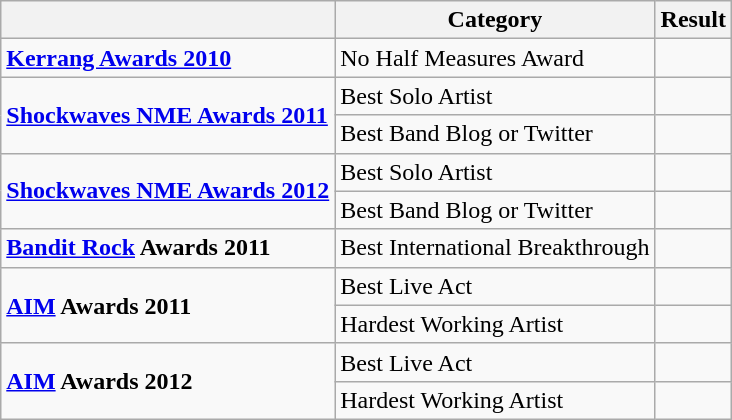<table class="wikitable">
<tr>
<th></th>
<th>Category</th>
<th>Result</th>
</tr>
<tr>
<td><strong><a href='#'>Kerrang Awards 2010</a></strong></td>
<td>No Half Measures Award</td>
<td></td>
</tr>
<tr>
<td rowspan="2"><strong><a href='#'>Shockwaves NME Awards 2011</a></strong></td>
<td>Best Solo Artist</td>
<td></td>
</tr>
<tr>
<td>Best Band Blog or Twitter</td>
<td></td>
</tr>
<tr>
<td rowspan="2"><strong><a href='#'>Shockwaves NME Awards 2012</a></strong></td>
<td>Best Solo Artist</td>
<td></td>
</tr>
<tr>
<td>Best Band Blog or Twitter</td>
<td></td>
</tr>
<tr>
<td><strong><a href='#'>Bandit Rock</a> Awards 2011</strong></td>
<td>Best International Breakthrough</td>
<td></td>
</tr>
<tr>
<td rowspan="2"><strong><a href='#'>AIM</a> Awards 2011</strong></td>
<td>Best Live Act</td>
<td></td>
</tr>
<tr>
<td>Hardest Working Artist</td>
<td></td>
</tr>
<tr>
<td rowspan="2"><strong><a href='#'>AIM</a> Awards 2012</strong></td>
<td>Best Live Act</td>
<td></td>
</tr>
<tr>
<td>Hardest Working Artist</td>
<td></td>
</tr>
</table>
